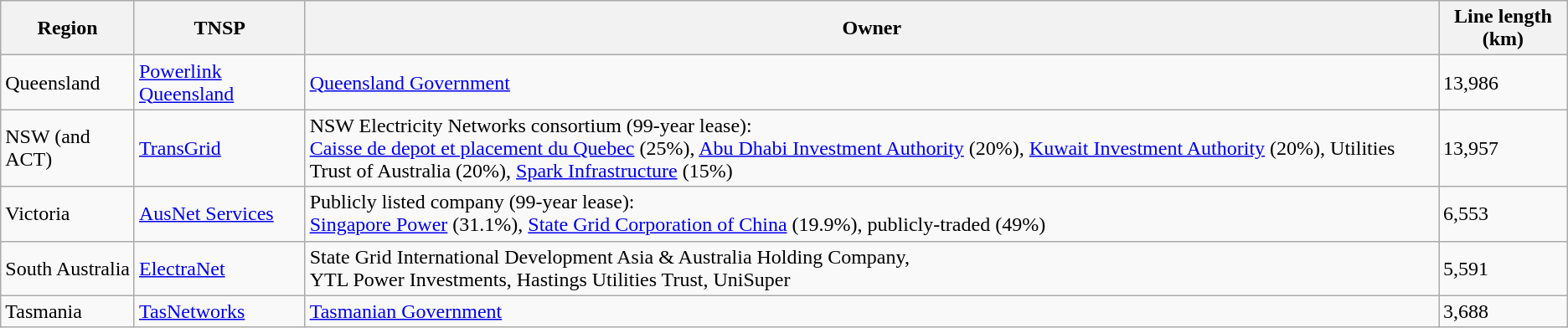<table class="wikitable">
<tr>
<th>Region</th>
<th>TNSP</th>
<th>Owner</th>
<th>Line length (km)</th>
</tr>
<tr>
<td>Queensland</td>
<td><a href='#'>Powerlink Queensland</a></td>
<td><a href='#'>Queensland Government</a></td>
<td>13,986</td>
</tr>
<tr>
<td>NSW (and ACT)</td>
<td><a href='#'>TransGrid</a></td>
<td>NSW Electricity Networks consortium (99-year lease):<br><a href='#'>Caisse de depot et placement du Quebec</a> (25%), <a href='#'>Abu Dhabi Investment Authority</a> (20%), <a href='#'>Kuwait Investment Authority</a> (20%), Utilities Trust of Australia (20%), <a href='#'>Spark Infrastructure</a> (15%)</td>
<td>13,957</td>
</tr>
<tr>
<td>Victoria</td>
<td><a href='#'>AusNet Services</a></td>
<td>Publicly listed company (99-year lease): <br><a href='#'>Singapore Power</a> (31.1%), <a href='#'>State Grid Corporation of China</a> (19.9%), publicly-traded (49%)</td>
<td>6,553</td>
</tr>
<tr>
<td>South Australia</td>
<td><a href='#'>ElectraNet</a></td>
<td>State Grid International Development Asia & Australia Holding Company, <br>YTL Power Investments, Hastings Utilities Trust, UniSuper </td>
<td>5,591</td>
</tr>
<tr>
<td>Tasmania</td>
<td><a href='#'>TasNetworks</a></td>
<td><a href='#'>Tasmanian Government</a></td>
<td>3,688</td>
</tr>
</table>
